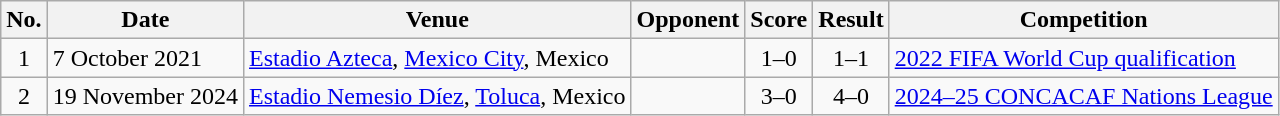<table class="wikitable sortable">
<tr>
<th scope="col">No.</th>
<th scope="col">Date</th>
<th scope="col">Venue</th>
<th scope="col">Opponent</th>
<th scope="col">Score</th>
<th scope="col">Result</th>
<th scope="col">Competition</th>
</tr>
<tr>
<td align="center">1</td>
<td>7 October 2021</td>
<td><a href='#'>Estadio Azteca</a>, <a href='#'>Mexico City</a>, Mexico</td>
<td></td>
<td align="center">1–0</td>
<td align="center">1–1</td>
<td><a href='#'>2022 FIFA World Cup qualification</a></td>
</tr>
<tr>
<td align="center">2</td>
<td>19 November 2024</td>
<td><a href='#'>Estadio Nemesio Díez</a>, <a href='#'>Toluca</a>, Mexico</td>
<td></td>
<td align="center">3–0</td>
<td align="center">4–0</td>
<td><a href='#'>2024–25 CONCACAF Nations League</a></td>
</tr>
</table>
